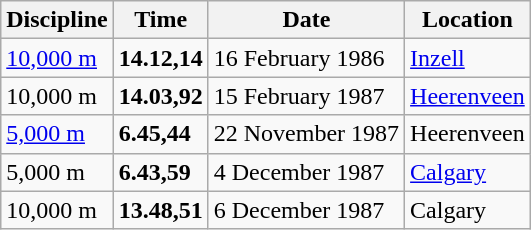<table class='wikitable'>
<tr>
<th>Discipline</th>
<th>Time</th>
<th>Date</th>
<th>Location</th>
</tr>
<tr>
<td><a href='#'>10,000 m</a></td>
<td><strong>14.12,14</strong></td>
<td>16 February 1986</td>
<td align=left><a href='#'>Inzell</a></td>
</tr>
<tr>
<td>10,000 m</td>
<td><strong>14.03,92</strong></td>
<td>15 February 1987</td>
<td align=left><a href='#'>Heerenveen</a></td>
</tr>
<tr>
<td><a href='#'>5,000 m</a></td>
<td><strong>6.45,44</strong></td>
<td>22 November 1987</td>
<td align=left>Heerenveen</td>
</tr>
<tr>
<td>5,000 m</td>
<td><strong>6.43,59</strong></td>
<td>4 December 1987</td>
<td align=left><a href='#'>Calgary</a></td>
</tr>
<tr>
<td>10,000 m</td>
<td><strong>13.48,51</strong></td>
<td>6 December 1987</td>
<td align=left>Calgary</td>
</tr>
</table>
